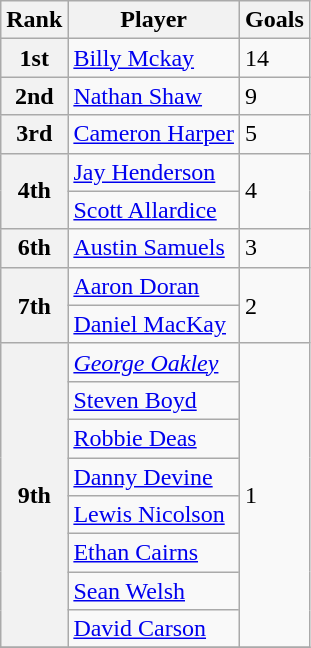<table class="wikitable">
<tr>
<th>Rank</th>
<th>Player</th>
<th>Goals</th>
</tr>
<tr>
<th>1st</th>
<td> <a href='#'>Billy Mckay</a></td>
<td>14</td>
</tr>
<tr>
<th>2nd</th>
<td> <a href='#'>Nathan Shaw</a></td>
<td>9</td>
</tr>
<tr>
<th>3rd</th>
<td> <a href='#'>Cameron Harper</a></td>
<td>5</td>
</tr>
<tr>
<th rowspan="2">4th</th>
<td> <a href='#'>Jay Henderson</a></td>
<td rowspan="2">4</td>
</tr>
<tr>
<td> <a href='#'>Scott Allardice</a></td>
</tr>
<tr>
<th>6th</th>
<td> <a href='#'>Austin Samuels</a></td>
<td>3</td>
</tr>
<tr>
<th rowspan="2">7th</th>
<td> <a href='#'>Aaron Doran</a></td>
<td rowspan="2">2</td>
</tr>
<tr>
<td> <a href='#'>Daniel MacKay</a></td>
</tr>
<tr>
<th rowspan="8">9th</th>
<td> <a href='#'><em>George Oakley</em></a></td>
<td rowspan="8">1</td>
</tr>
<tr>
<td> <a href='#'>Steven Boyd</a></td>
</tr>
<tr>
<td> <a href='#'>Robbie Deas</a></td>
</tr>
<tr>
<td> <a href='#'>Danny Devine</a></td>
</tr>
<tr>
<td> <a href='#'>Lewis Nicolson</a></td>
</tr>
<tr>
<td> <a href='#'>Ethan Cairns</a></td>
</tr>
<tr>
<td> <a href='#'>Sean Welsh</a></td>
</tr>
<tr>
<td> <a href='#'>David Carson</a></td>
</tr>
<tr>
</tr>
</table>
